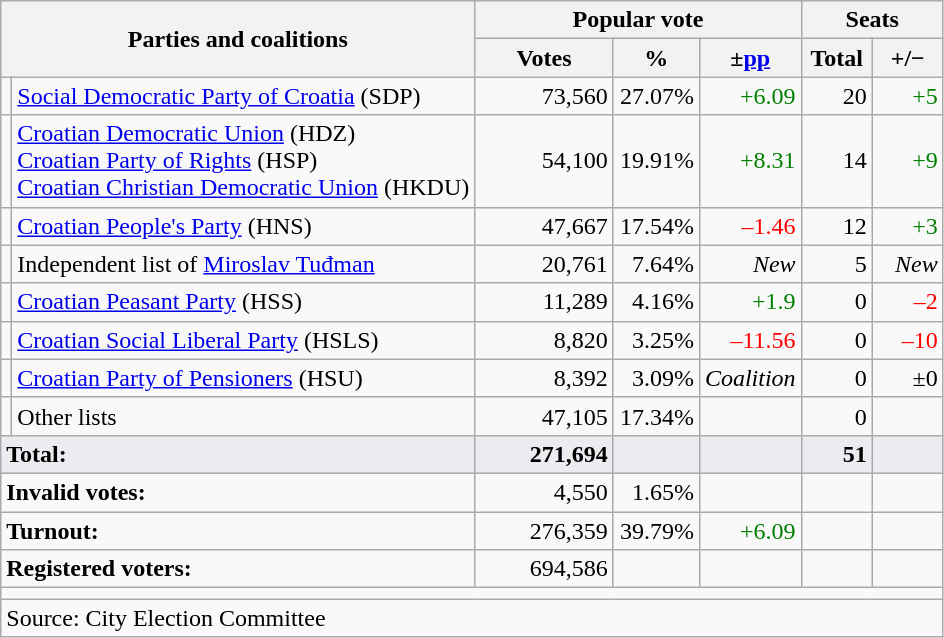<table class="wikitable" border="1">
<tr>
<th align= center rowspan="2" colspan="2">Parties and coalitions</th>
<th colspan="3">Popular vote</th>
<th colspan="2">Seats</th>
</tr>
<tr align="center">
<th width="85">Votes</th>
<th width="50">%</th>
<th width="50">±<a href='#'>pp</a></th>
<th width="40">Total</th>
<th width="40">+/−</th>
</tr>
<tr>
<td bgcolor=></td>
<td align = left><a href='#'>Social Democratic Party of Croatia</a> (SDP)</td>
<td align = right>73,560</td>
<td align = right>27.07%</td>
<td align="right" style="color:green;">+6.09</td>
<td align = right>20</td>
<td align = right style="color:green;">+5</td>
</tr>
<tr>
<td bgcolor=></td>
<td align = left><a href='#'>Croatian Democratic Union</a> (HDZ)<br><a href='#'>Croatian Party of Rights</a> (HSP)<br><a href='#'>Croatian Christian Democratic Union</a> (HKDU)</td>
<td align = right>54,100</td>
<td align = right>19.91%</td>
<td align="right" style="color:green;">+8.31</td>
<td align = right>14</td>
<td align = right style="color:green;">+9</td>
</tr>
<tr>
<td bgcolor=></td>
<td align = left><a href='#'>Croatian People's Party</a> (HNS)</td>
<td align = right>47,667</td>
<td align = right>17.54%</td>
<td align = right style="color:red;">–1.46</td>
<td align = right>12</td>
<td align = right style="color:green;">+3</td>
</tr>
<tr>
<td bgcolor=></td>
<td align = left>Independent list of <a href='#'>Miroslav Tuđman</a></td>
<td align = right>20,761</td>
<td align = right>7.64%</td>
<td align="right"><em>New</em></td>
<td align = right>5</td>
<td align = right><em>New</em></td>
</tr>
<tr>
<td bgcolor=></td>
<td align = left><a href='#'>Croatian Peasant Party</a> (HSS)</td>
<td align = right>11,289</td>
<td align = right>4.16%</td>
<td align="right" style="color:green;">+1.9</td>
<td align = right>0</td>
<td align = right style="color:red;">–2</td>
</tr>
<tr>
<td bgcolor=></td>
<td align = left><a href='#'>Croatian Social Liberal Party</a> (HSLS)</td>
<td align = right>8,820</td>
<td align = right>3.25%</td>
<td align="right" style="color:red;">–11.56</td>
<td align = right>0</td>
<td align = right style="color:red;">–10</td>
</tr>
<tr>
<td bgcolor=></td>
<td align = left><a href='#'>Croatian Party of Pensioners</a> (HSU)</td>
<td align = right>8,392</td>
<td align = right>3.09%</td>
<td align="right"><em>Coalition</em></td>
<td align = right>0</td>
<td align = right>±0</td>
</tr>
<tr>
<td></td>
<td align = left>Other lists</td>
<td align = right>47,105</td>
<td align = right>17.34%</td>
<td align="right"></td>
<td align = right>0</td>
<td align = right></td>
</tr>
<tr>
<td align=left colspan=2 style="background-color:#eaecf0"><strong>Total:</strong></td>
<td align=right style="background-color:#eaecf0"><strong>271,694</strong></td>
<td align=right style="background-color:#eaecf0"></td>
<td align = right style="background-color:#eaecf0"></td>
<td align=right style="background-color:#eaecf0"><strong>51</strong></td>
<td align=right style="background-color:#eaecf0"></td>
</tr>
<tr>
<td align=left colspan=2><strong>Invalid votes:</strong></td>
<td align=right>4,550</td>
<td align=right>1.65%</td>
<td align="right"></td>
<td align=right></td>
<td align=right></td>
</tr>
<tr>
<td align=left colspan=2><strong>Turnout:</strong></td>
<td align=right>276,359</td>
<td align=right>39.79%</td>
<td align="right" style="color:green;">+6.09</td>
<td align=right></td>
<td align=right></td>
</tr>
<tr>
<td align=left colspan=2><strong>Registered voters:</strong></td>
<td align=right>694,586</td>
<td align=right></td>
<td align="right"></td>
<td align=right></td>
<td align=right></td>
</tr>
<tr>
<td align=left colspan=7></td>
</tr>
<tr>
<td align=left colspan=7>Source: City Election Committee</td>
</tr>
</table>
